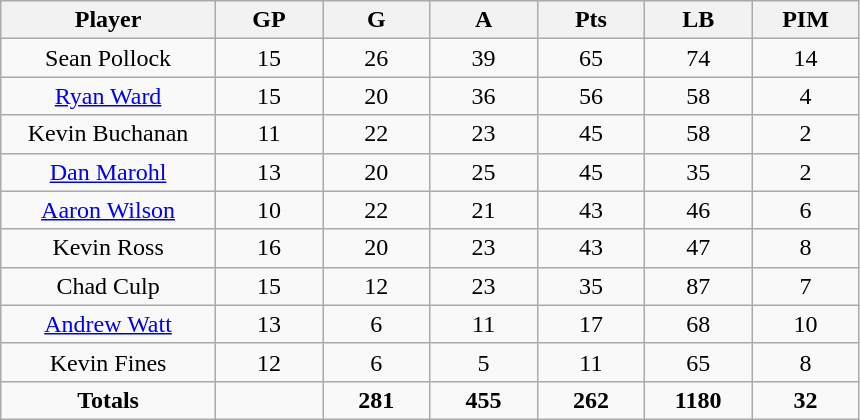<table class="wikitable sortable">
<tr align=center>
<th width="20%">Player</th>
<th width="10%">GP</th>
<th width="10%">G</th>
<th width="10%">A</th>
<th width="10%">Pts</th>
<th width="10%">LB</th>
<th width="10%">PIM</th>
</tr>
<tr align=center>
<td>Sean Pollock</td>
<td>15</td>
<td>26</td>
<td>39</td>
<td>65</td>
<td>74</td>
<td>14</td>
</tr>
<tr align=center>
<td><a href='#'>Ryan Ward</a></td>
<td>15</td>
<td>20</td>
<td>36</td>
<td>56</td>
<td>58</td>
<td>4</td>
</tr>
<tr align=center>
<td>Kevin Buchanan</td>
<td>11</td>
<td>22</td>
<td>23</td>
<td>45</td>
<td>58</td>
<td>2</td>
</tr>
<tr align=center>
<td><a href='#'>Dan Marohl</a></td>
<td>13</td>
<td>20</td>
<td>25</td>
<td>45</td>
<td>35</td>
<td>2</td>
</tr>
<tr align=center>
<td><a href='#'>Aaron Wilson</a></td>
<td>10</td>
<td>22</td>
<td>21</td>
<td>43</td>
<td>46</td>
<td>6</td>
</tr>
<tr align=center>
<td>Kevin Ross</td>
<td>16</td>
<td>20</td>
<td>23</td>
<td>43</td>
<td>47</td>
<td>8</td>
</tr>
<tr align=center>
<td>Chad Culp</td>
<td>15</td>
<td>12</td>
<td>23</td>
<td>35</td>
<td>87</td>
<td>7</td>
</tr>
<tr align=center>
<td><a href='#'>Andrew Watt</a></td>
<td>13</td>
<td>6</td>
<td>11</td>
<td>17</td>
<td>68</td>
<td>10</td>
</tr>
<tr align=center>
<td>Kevin Fines</td>
<td>12</td>
<td>6</td>
<td>5</td>
<td>11</td>
<td>65</td>
<td>8</td>
</tr>
<tr align=center>
<td><strong>Totals</strong></td>
<td></td>
<td><strong>281</strong></td>
<td><strong>455</strong></td>
<td><strong>262</strong></td>
<td><strong>1180</strong></td>
<td><strong>32</strong></td>
</tr>
</table>
